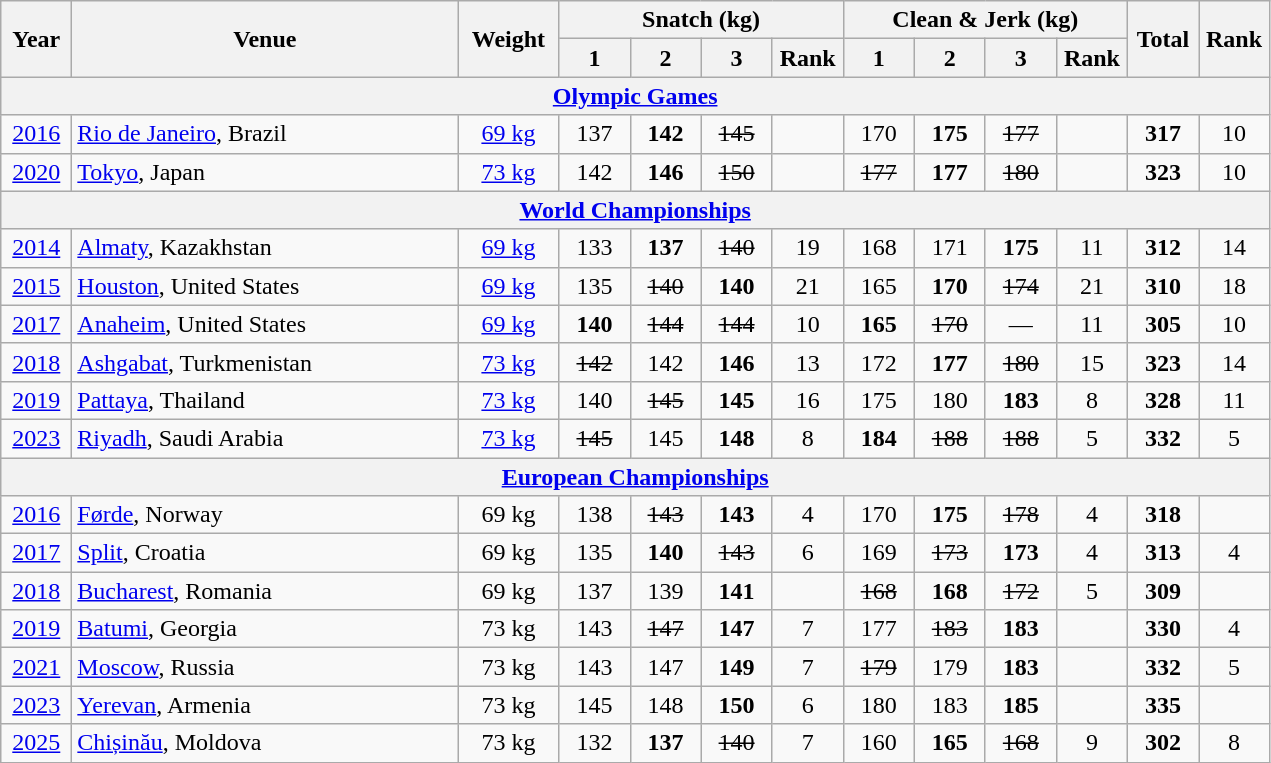<table class = "wikitable" style="text-align:center;">
<tr>
<th rowspan=2 width=40>Year</th>
<th rowspan=2 width=250>Venue</th>
<th rowspan=2 width=60>Weight</th>
<th colspan=4>Snatch (kg)</th>
<th colspan=4>Clean & Jerk (kg)</th>
<th rowspan=2 width=40>Total</th>
<th rowspan=2 width=40>Rank</th>
</tr>
<tr>
<th width=40>1</th>
<th width=40>2</th>
<th width=40>3</th>
<th width=40>Rank</th>
<th width=40>1</th>
<th width=40>2</th>
<th width=40>3</th>
<th width=40>Rank</th>
</tr>
<tr>
<th colspan="13"><a href='#'>Olympic Games</a></th>
</tr>
<tr>
<td><a href='#'>2016</a></td>
<td align="left"><a href='#'>Rio de Janeiro</a>, Brazil</td>
<td><a href='#'>69 kg</a></td>
<td>137</td>
<td><strong>142</strong></td>
<td><s>145</s></td>
<td></td>
<td>170</td>
<td><strong>175</strong></td>
<td><s>177</s></td>
<td></td>
<td><strong>317</strong></td>
<td>10</td>
</tr>
<tr>
<td><a href='#'>2020</a></td>
<td align="left"><a href='#'>Tokyo</a>, Japan</td>
<td><a href='#'>73 kg</a></td>
<td>142</td>
<td><strong>146</strong></td>
<td><s>150</s></td>
<td></td>
<td><s>177</s></td>
<td><strong>177</strong></td>
<td><s>180</s></td>
<td></td>
<td><strong>323</strong></td>
<td>10</td>
</tr>
<tr>
<th colspan=13><a href='#'>World Championships</a></th>
</tr>
<tr>
<td><a href='#'>2014</a></td>
<td align="left"><a href='#'>Almaty</a>, Kazakhstan</td>
<td><a href='#'>69 kg</a></td>
<td>133</td>
<td><strong>137</strong></td>
<td><s>140</s></td>
<td>19</td>
<td>168</td>
<td>171</td>
<td><strong>175</strong></td>
<td>11</td>
<td><strong>312</strong></td>
<td>14</td>
</tr>
<tr>
<td><a href='#'>2015</a></td>
<td align=left><a href='#'>Houston</a>, United States</td>
<td><a href='#'>69 kg</a></td>
<td>135</td>
<td><s>140</s></td>
<td><strong>140</strong></td>
<td>21</td>
<td>165</td>
<td><strong>170</strong></td>
<td><s>174</s></td>
<td>21</td>
<td><strong>310</strong></td>
<td>18</td>
</tr>
<tr>
<td><a href='#'>2017</a></td>
<td align="left"><a href='#'>Anaheim</a>, United States</td>
<td><a href='#'>69 kg</a></td>
<td><strong>140</strong></td>
<td><s>144</s></td>
<td><s>144</s></td>
<td>10</td>
<td><strong>165</strong></td>
<td><s>170</s></td>
<td>—</td>
<td>11</td>
<td><strong>305</strong></td>
<td>10</td>
</tr>
<tr>
<td><a href='#'>2018</a></td>
<td align="left"><a href='#'>Ashgabat</a>, Turkmenistan</td>
<td><a href='#'>73 kg</a></td>
<td><s>142</s></td>
<td>142</td>
<td><strong>146</strong></td>
<td>13</td>
<td>172</td>
<td><strong>177</strong></td>
<td><s>180</s></td>
<td>15</td>
<td><strong>323</strong></td>
<td>14</td>
</tr>
<tr>
<td><a href='#'>2019</a></td>
<td align="left"><a href='#'>Pattaya</a>, Thailand</td>
<td><a href='#'>73 kg</a></td>
<td>140</td>
<td><s>145</s></td>
<td><strong>145</strong></td>
<td>16</td>
<td>175</td>
<td>180</td>
<td><strong>183</strong></td>
<td>8</td>
<td><strong>328</strong></td>
<td>11</td>
</tr>
<tr>
<td><a href='#'>2023</a></td>
<td align="left"><a href='#'>Riyadh</a>, Saudi Arabia</td>
<td><a href='#'>73 kg</a></td>
<td><s>145</s></td>
<td>145</td>
<td><strong>148</strong></td>
<td>8</td>
<td><strong>184</strong></td>
<td><s>188</s></td>
<td><s>188</s></td>
<td>5</td>
<td><strong>332</strong></td>
<td>5</td>
</tr>
<tr>
<th colspan="13"><a href='#'>European Championships</a></th>
</tr>
<tr>
<td><a href='#'>2016</a></td>
<td align="left"><a href='#'>Førde</a>, Norway</td>
<td>69 kg</td>
<td>138</td>
<td><s>143</s></td>
<td><strong>143</strong></td>
<td>4</td>
<td>170</td>
<td><strong>175</strong></td>
<td><s>178</s></td>
<td>4</td>
<td><strong>318</strong></td>
<td></td>
</tr>
<tr>
<td><a href='#'>2017</a></td>
<td align="left"><a href='#'>Split</a>, Croatia</td>
<td>69 kg</td>
<td>135</td>
<td><strong>140</strong></td>
<td><s>143</s></td>
<td>6</td>
<td>169</td>
<td><s>173</s></td>
<td><strong>173</strong></td>
<td>4</td>
<td><strong>313</strong></td>
<td>4</td>
</tr>
<tr>
<td><a href='#'>2018</a></td>
<td align="left"><a href='#'>Bucharest</a>, Romania</td>
<td>69 kg</td>
<td>137</td>
<td>139</td>
<td><strong>141</strong></td>
<td></td>
<td><s>168</s></td>
<td><strong>168</strong></td>
<td><s>172</s></td>
<td>5</td>
<td><strong>309</strong></td>
<td></td>
</tr>
<tr>
<td><a href='#'>2019</a></td>
<td align="left"><a href='#'>Batumi</a>, Georgia</td>
<td>73 kg</td>
<td>143</td>
<td><s>147</s></td>
<td><strong>147</strong></td>
<td>7</td>
<td>177</td>
<td><s>183</s></td>
<td><strong>183</strong></td>
<td></td>
<td><strong>330</strong></td>
<td>4</td>
</tr>
<tr>
<td><a href='#'>2021</a></td>
<td align="left"><a href='#'>Moscow</a>, Russia</td>
<td>73 kg</td>
<td>143</td>
<td>147</td>
<td><strong>149</strong></td>
<td>7</td>
<td><s>179</s></td>
<td>179</td>
<td><strong>183</strong></td>
<td></td>
<td><strong>332</strong></td>
<td>5</td>
</tr>
<tr>
<td><a href='#'>2023</a></td>
<td align="left"><a href='#'>Yerevan</a>, Armenia</td>
<td>73 kg</td>
<td>145</td>
<td>148</td>
<td><strong>150</strong></td>
<td>6</td>
<td>180</td>
<td>183</td>
<td><strong>185</strong></td>
<td></td>
<td><strong>335</strong></td>
<td></td>
</tr>
<tr>
<td><a href='#'>2025</a></td>
<td align="left"><a href='#'>Chișinău</a>, Moldova</td>
<td>73 kg</td>
<td>132</td>
<td><strong>137</strong></td>
<td><s>140</s></td>
<td>7</td>
<td>160</td>
<td><strong>165</strong></td>
<td><s>168</s></td>
<td>9</td>
<td><strong>302</strong></td>
<td>8</td>
</tr>
</table>
